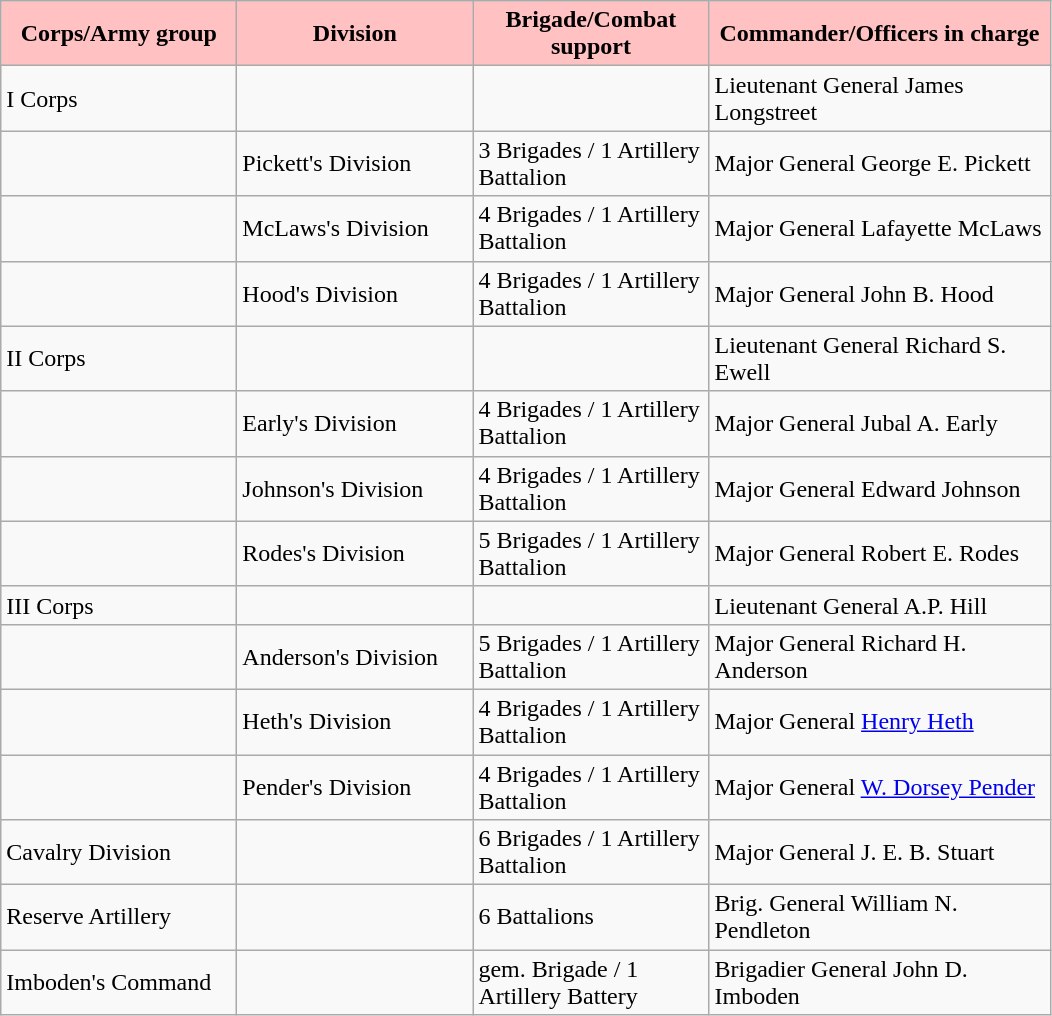<table class="wikitable">
<tr>
<th style="width:150px; background:#ffc1c1;">Corps/Army group</th>
<th style="width:150px; background:#ffc1c1;">Division</th>
<th style="width:150px; background:#ffc1c1;">Brigade/Combat support</th>
<th style="width:220px; background:#ffc1c1;">Commander/Officers in charge</th>
</tr>
<tr>
<td>I Corps</td>
<td></td>
<td></td>
<td>Lieutenant General James Longstreet</td>
</tr>
<tr>
<td></td>
<td>Pickett's Division</td>
<td>3 Brigades / 1 Artillery Battalion</td>
<td>Major General George E. Pickett</td>
</tr>
<tr>
<td></td>
<td>McLaws's Division</td>
<td>4 Brigades / 1 Artillery Battalion</td>
<td>Major General Lafayette McLaws</td>
</tr>
<tr>
<td></td>
<td>Hood's Division</td>
<td>4 Brigades / 1 Artillery Battalion</td>
<td>Major General John B. Hood</td>
</tr>
<tr>
<td>II Corps</td>
<td></td>
<td></td>
<td>Lieutenant General Richard S. Ewell</td>
</tr>
<tr>
<td></td>
<td>Early's Division</td>
<td>4 Brigades / 1 Artillery Battalion</td>
<td>Major General Jubal A. Early</td>
</tr>
<tr>
<td></td>
<td>Johnson's Division</td>
<td>4 Brigades / 1 Artillery Battalion</td>
<td>Major General Edward Johnson</td>
</tr>
<tr>
<td></td>
<td>Rodes's Division</td>
<td>5 Brigades / 1 Artillery Battalion</td>
<td>Major General Robert E. Rodes</td>
</tr>
<tr>
<td>III Corps</td>
<td></td>
<td></td>
<td>Lieutenant General A.P. Hill</td>
</tr>
<tr>
<td></td>
<td>Anderson's Division</td>
<td>5 Brigades / 1 Artillery Battalion</td>
<td>Major General Richard H. Anderson</td>
</tr>
<tr>
<td></td>
<td>Heth's Division</td>
<td>4 Brigades / 1 Artillery Battalion</td>
<td>Major General <a href='#'>Henry Heth</a></td>
</tr>
<tr>
<td></td>
<td>Pender's Division</td>
<td>4 Brigades / 1 Artillery Battalion</td>
<td>Major General <a href='#'>W. Dorsey Pender</a></td>
</tr>
<tr>
<td>Cavalry Division</td>
<td></td>
<td>6 Brigades / 1 Artillery Battalion</td>
<td>Major General J. E. B. Stuart</td>
</tr>
<tr>
<td>Reserve Artillery</td>
<td></td>
<td>6 Battalions</td>
<td>Brig. General William N. Pendleton</td>
</tr>
<tr>
<td>Imboden's Command</td>
<td></td>
<td>gem. Brigade / 1 Artillery Battery</td>
<td>Brigadier General John D. Imboden</td>
</tr>
</table>
